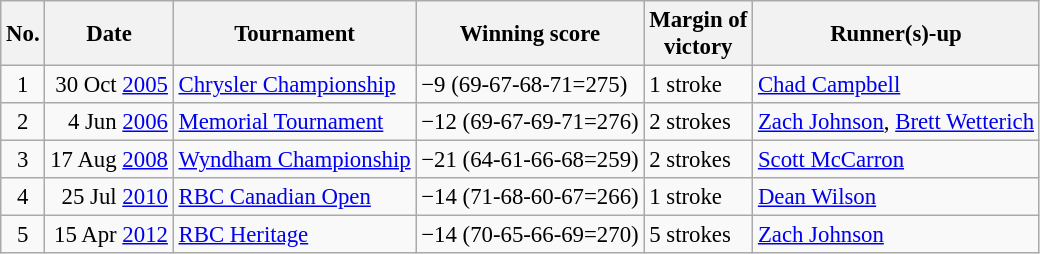<table class="wikitable" style="font-size:95%;">
<tr>
<th>No.</th>
<th>Date</th>
<th>Tournament</th>
<th>Winning score</th>
<th>Margin of<br>victory</th>
<th>Runner(s)-up</th>
</tr>
<tr>
<td align=center>1</td>
<td align=right>30 Oct <a href='#'>2005</a></td>
<td><a href='#'>Chrysler Championship</a></td>
<td>−9 (69-67-68-71=275)</td>
<td>1 stroke</td>
<td> <a href='#'>Chad Campbell</a></td>
</tr>
<tr>
<td align=center>2</td>
<td align=right>4 Jun <a href='#'>2006</a></td>
<td><a href='#'>Memorial Tournament</a></td>
<td>−12 (69-67-69-71=276)</td>
<td>2 strokes</td>
<td> <a href='#'>Zach Johnson</a>,  <a href='#'>Brett Wetterich</a></td>
</tr>
<tr>
<td align=center>3</td>
<td align=right>17 Aug  <a href='#'>2008</a></td>
<td><a href='#'>Wyndham Championship</a></td>
<td>−21 (64-61-66-68=259)</td>
<td>2 strokes</td>
<td> <a href='#'>Scott McCarron</a></td>
</tr>
<tr>
<td align=center>4</td>
<td align=right>25 Jul <a href='#'>2010</a></td>
<td><a href='#'>RBC Canadian Open</a></td>
<td>−14 (71-68-60-67=266)</td>
<td>1 stroke</td>
<td> <a href='#'>Dean Wilson</a></td>
</tr>
<tr>
<td align=center>5</td>
<td align=right>15 Apr <a href='#'>2012</a></td>
<td><a href='#'>RBC Heritage</a></td>
<td>−14 (70-65-66-69=270)</td>
<td>5 strokes</td>
<td> <a href='#'>Zach Johnson</a></td>
</tr>
</table>
